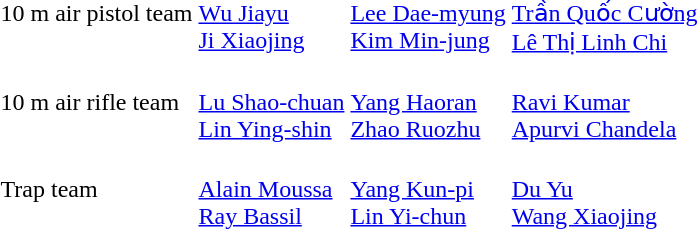<table>
<tr>
<td>10 m air pistol team<br></td>
<td><br><a href='#'>Wu Jiayu</a><br><a href='#'>Ji Xiaojing</a></td>
<td><br><a href='#'>Lee Dae-myung</a><br><a href='#'>Kim Min-jung</a></td>
<td><br><a href='#'>Trần Quốc Cường</a><br><a href='#'>Lê Thị Linh Chi</a></td>
</tr>
<tr>
<td>10 m air rifle team<br></td>
<td><br><a href='#'>Lu Shao-chuan</a><br><a href='#'>Lin Ying-shin</a></td>
<td><br><a href='#'>Yang Haoran</a><br><a href='#'>Zhao Ruozhu</a></td>
<td><br><a href='#'>Ravi Kumar</a><br><a href='#'>Apurvi Chandela</a></td>
</tr>
<tr>
<td>Trap team<br></td>
<td><br><a href='#'>Alain Moussa</a><br><a href='#'>Ray Bassil</a></td>
<td><br><a href='#'>Yang Kun-pi</a><br><a href='#'>Lin Yi-chun</a></td>
<td><br><a href='#'>Du Yu</a><br><a href='#'>Wang Xiaojing</a></td>
</tr>
</table>
